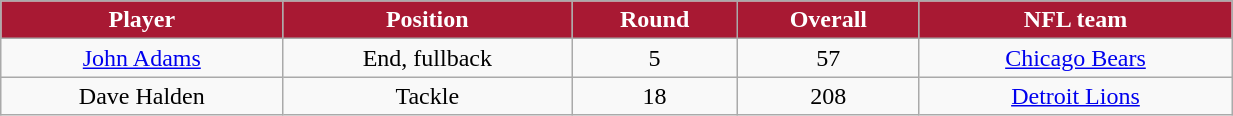<table class="wikitable" width="65%">
<tr align="center" style="background:#A81933;color:#FFFFFF;">
<td><strong>Player</strong></td>
<td><strong>Position</strong></td>
<td><strong>Round</strong></td>
<td><strong>Overall</strong></td>
<td><strong>NFL team</strong></td>
</tr>
<tr align="center" bgcolor="">
<td><a href='#'>John Adams</a></td>
<td>End, fullback</td>
<td>5</td>
<td>57</td>
<td><a href='#'>Chicago Bears</a></td>
</tr>
<tr align="center" bgcolor="">
<td>Dave Halden</td>
<td>Tackle</td>
<td>18</td>
<td>208</td>
<td><a href='#'>Detroit Lions</a></td>
</tr>
</table>
